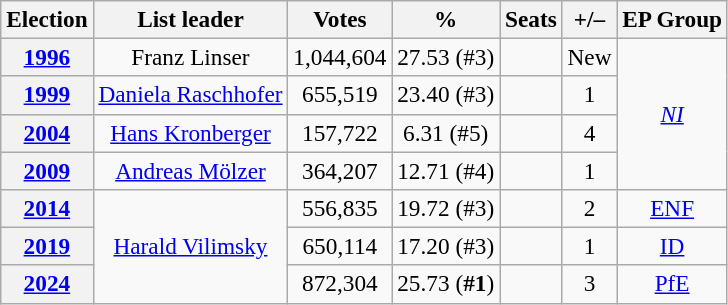<table class="wikitable sortable" style="font-size:97%; text-align:center;">
<tr>
<th>Election</th>
<th>List leader</th>
<th>Votes</th>
<th>%</th>
<th>Seats</th>
<th>+/–</th>
<th>EP Group</th>
</tr>
<tr>
<th><a href='#'>1996</a></th>
<td>Franz Linser</td>
<td>1,044,604</td>
<td>27.53 (#3)</td>
<td></td>
<td>New</td>
<td rowspan=4><em><a href='#'>NI</a></em></td>
</tr>
<tr>
<th><a href='#'>1999</a></th>
<td><a href='#'>Daniela Raschhofer</a></td>
<td>655,519</td>
<td>23.40 (#3)</td>
<td></td>
<td> 1</td>
</tr>
<tr>
<th><a href='#'>2004</a></th>
<td><a href='#'>Hans Kronberger</a></td>
<td>157,722</td>
<td>6.31 (#5)</td>
<td></td>
<td> 4</td>
</tr>
<tr>
<th><a href='#'>2009</a></th>
<td><a href='#'>Andreas Mölzer</a></td>
<td>364,207</td>
<td>12.71 (#4)</td>
<td></td>
<td> 1</td>
</tr>
<tr>
<th><a href='#'>2014</a></th>
<td rowspan=3><a href='#'>Harald Vilimsky</a></td>
<td>556,835</td>
<td>19.72 (#3)</td>
<td></td>
<td> 2</td>
<td><a href='#'>ENF</a></td>
</tr>
<tr>
<th><a href='#'>2019</a></th>
<td>650,114</td>
<td>17.20 (#3)</td>
<td></td>
<td> 1</td>
<td><a href='#'>ID</a></td>
</tr>
<tr>
<th><a href='#'>2024</a></th>
<td>872,304</td>
<td>25.73 (<strong>#1</strong>)</td>
<td></td>
<td> 3</td>
<td><a href='#'>PfE</a></td>
</tr>
</table>
